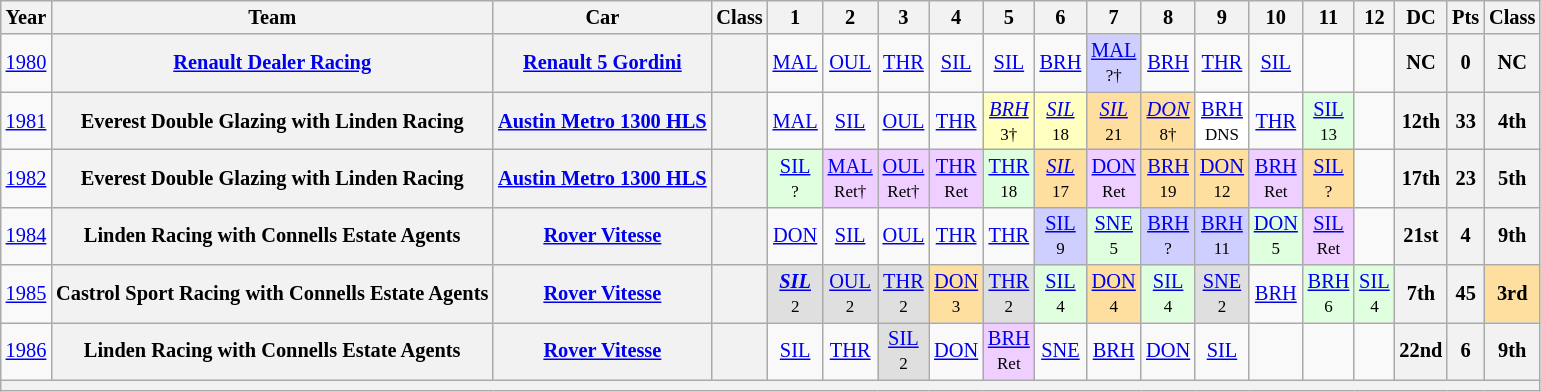<table class="wikitable" style="text-align:center; font-size:85%">
<tr>
<th>Year</th>
<th>Team</th>
<th>Car</th>
<th>Class</th>
<th>1</th>
<th>2</th>
<th>3</th>
<th>4</th>
<th>5</th>
<th>6</th>
<th>7</th>
<th>8</th>
<th>9</th>
<th>10</th>
<th>11</th>
<th>12</th>
<th>DC</th>
<th>Pts</th>
<th>Class</th>
</tr>
<tr>
<td><a href='#'>1980</a></td>
<th><a href='#'>Renault Dealer Racing</a></th>
<th><a href='#'>Renault 5 Gordini</a></th>
<th><span></span></th>
<td><a href='#'>MAL</a></td>
<td><a href='#'>OUL</a></td>
<td><a href='#'>THR</a></td>
<td><a href='#'>SIL</a></td>
<td><a href='#'>SIL</a></td>
<td><a href='#'>BRH</a></td>
<td style="background:#CFCFFF;"><a href='#'>MAL</a><br><small>?†</small></td>
<td><a href='#'>BRH</a></td>
<td><a href='#'>THR</a></td>
<td><a href='#'>SIL</a></td>
<td></td>
<td></td>
<th>NC</th>
<th>0</th>
<th>NC</th>
</tr>
<tr>
<td><a href='#'>1981</a></td>
<th>Everest Double Glazing with Linden Racing</th>
<th><a href='#'>Austin Metro 1300 HLS</a></th>
<th><span></span></th>
<td><a href='#'>MAL</a></td>
<td><a href='#'>SIL</a></td>
<td><a href='#'>OUL</a></td>
<td><a href='#'>THR</a></td>
<td style="background:#FFFFBF;"><em><a href='#'>BRH</a></em><br><small>3†</small></td>
<td style="background:#FFFFBF;"><em><a href='#'>SIL</a></em><br><small>18</small></td>
<td style="background:#FFDF9F;"><em><a href='#'>SIL</a></em><br><small>21</small></td>
<td style="background:#FFDF9F;"><em><a href='#'>DON</a></em><br><small>8†</small></td>
<td style="background:#FFFFFF;"><a href='#'>BRH</a><br><small>DNS</small></td>
<td><a href='#'>THR</a></td>
<td style="background:#DFFFDF;"><a href='#'>SIL</a><br><small>13</small></td>
<td></td>
<th>12th</th>
<th>33</th>
<th>4th</th>
</tr>
<tr>
<td><a href='#'>1982</a></td>
<th>Everest Double Glazing with Linden Racing</th>
<th><a href='#'>Austin Metro 1300 HLS</a></th>
<th><span></span></th>
<td style="background:#DFFFDF;"><a href='#'>SIL</a><br><small>?</small></td>
<td style="background:#EFCFFF;"><a href='#'>MAL</a><br><small>Ret†</small></td>
<td style="background:#EFCFFF;"><a href='#'>OUL</a><br><small>Ret†</small></td>
<td style="background:#EFCFFF;"><a href='#'>THR</a><br><small>Ret</small></td>
<td style="background:#DFFFDF;"><a href='#'>THR</a><br><small>18</small></td>
<td style="background:#FFDF9F;"><em><a href='#'>SIL</a></em><br><small>17</small></td>
<td style="background:#EFCFFF;"><a href='#'>DON</a><br><small>Ret</small></td>
<td style="background:#FFDF9F;"><a href='#'>BRH</a><br><small>19</small></td>
<td style="background:#FFDF9F;"><a href='#'>DON</a><br><small>12</small></td>
<td style="background:#EFCFFF;"><a href='#'>BRH</a><br><small>Ret</small></td>
<td style="background:#FFDF9F;"><a href='#'>SIL</a><br><small>?</small></td>
<td></td>
<th>17th</th>
<th>23</th>
<th>5th</th>
</tr>
<tr>
<td><a href='#'>1984</a></td>
<th>Linden Racing with Connells Estate Agents</th>
<th><a href='#'>Rover Vitesse</a></th>
<th><span></span></th>
<td><a href='#'>DON</a></td>
<td><a href='#'>SIL</a></td>
<td><a href='#'>OUL</a></td>
<td><a href='#'>THR</a></td>
<td><a href='#'>THR</a></td>
<td style="background:#CFCFFF;"><a href='#'>SIL</a><br><small>9</small></td>
<td style="background:#DFFFDF;"><a href='#'>SNE</a><br><small>5</small></td>
<td style="background:#CFCFFF;"><a href='#'>BRH</a><br><small>?</small></td>
<td style="background:#CFCFFF;"><a href='#'>BRH</a><br><small>11</small></td>
<td style="background:#DFFFDF;"><a href='#'>DON</a><br><small>5</small></td>
<td style="background:#EFCFFF;"><a href='#'>SIL</a><br><small>Ret</small></td>
<td></td>
<th>21st</th>
<th>4</th>
<th>9th</th>
</tr>
<tr>
<td><a href='#'>1985</a></td>
<th>Castrol Sport Racing with Connells Estate Agents</th>
<th><a href='#'>Rover Vitesse</a></th>
<th><span></span></th>
<td style="background:#DFDFDF;"><strong><em><a href='#'>SIL</a></em></strong><br><small>2</small></td>
<td style="background:#DFDFDF;"><a href='#'>OUL</a><br><small>2</small></td>
<td style="background:#DFDFDF;"><a href='#'>THR</a><br><small>2</small></td>
<td style="background:#FFDF9F;"><a href='#'>DON</a><br><small>3</small></td>
<td style="background:#DFDFDF;"><a href='#'>THR</a><br><small>2</small></td>
<td style="background:#DFFFDF;"><a href='#'>SIL</a><br><small>4</small></td>
<td style="background:#FFDF9F;"><a href='#'>DON</a><br><small>4</small></td>
<td style="background:#DFFFDF;"><a href='#'>SIL</a><br><small>4</small></td>
<td style="background:#DFDFDF;"><a href='#'>SNE</a><br><small>2</small></td>
<td><a href='#'>BRH</a></td>
<td style="background:#DFFFDF;"><a href='#'>BRH</a><br><small>6</small></td>
<td style="background:#DFFFDF;"><a href='#'>SIL</a><br><small>4</small></td>
<th>7th</th>
<th>45</th>
<td style="background:#FFDF9F;"><strong>3rd</strong></td>
</tr>
<tr>
<td><a href='#'>1986</a></td>
<th>Linden Racing with Connells Estate Agents</th>
<th><a href='#'>Rover Vitesse</a></th>
<th><span></span></th>
<td><a href='#'>SIL</a></td>
<td><a href='#'>THR</a></td>
<td style="background:#DFDFDF;"><a href='#'>SIL</a><br><small>2</small></td>
<td><a href='#'>DON</a></td>
<td style="background:#EFCFFF;"><a href='#'>BRH</a><br><small>Ret</small></td>
<td><a href='#'>SNE</a></td>
<td><a href='#'>BRH</a></td>
<td><a href='#'>DON</a></td>
<td><a href='#'>SIL</a></td>
<td></td>
<td></td>
<td></td>
<th>22nd</th>
<th>6</th>
<th>9th</th>
</tr>
<tr>
<th colspan="19"></th>
</tr>
</table>
